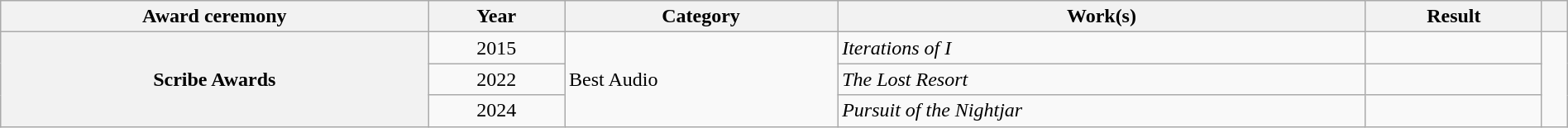<table class="wikitable sortable plainrowheaders" style="width:100%;">
<tr>
<th scope="col">Award ceremony</th>
<th scope="col">Year</th>
<th scope="col">Category</th>
<th scope="col">Work(s)</th>
<th scope="col">Result</th>
<th scope="col" class="unsortable"></th>
</tr>
<tr>
<th scope="row" rowspan="3">Scribe Awards</th>
<td style="text-align:center">2015</td>
<td rowspan="3">Best Audio</td>
<td><em>Iterations of I</em></td>
<td></td>
<td style="text-align:center" rowspan="3"></td>
</tr>
<tr>
<td style="text-align:center">2022</td>
<td><em>The Lost Resort</em></td>
<td></td>
</tr>
<tr>
<td style="text-align:center">2024</td>
<td><em>Pursuit of the Nightjar</em></td>
<td></td>
</tr>
</table>
